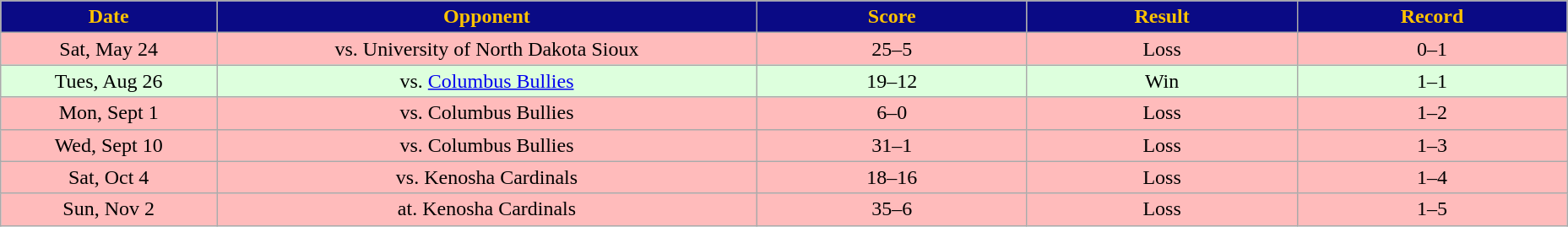<table class="wikitable sortable">
<tr>
<th style="background:#0A0A85;color:#FCC200;"  width="8%">Date</th>
<th style="background:#0A0A85;color:#FCC200;"  width="20%">Opponent</th>
<th style="background:#0A0A85;color:#FCC200;"  width="10%">Score</th>
<th style="background:#0A0A85;color:#FCC200;"  width="10%">Result</th>
<th style="background:#0A0A85;color:#FCC200;"  width="10%">Record</th>
</tr>
<tr align="center" bgcolor="#ffbbbb">
<td>Sat, May 24</td>
<td>vs. University of North Dakota Sioux</td>
<td>25–5</td>
<td>Loss</td>
<td>0–1</td>
</tr>
<tr align="center" bgcolor="#ddffdd">
<td>Tues, Aug 26</td>
<td>vs. <a href='#'>Columbus Bullies</a></td>
<td>19–12</td>
<td>Win</td>
<td>1–1</td>
</tr>
<tr align="center" bgcolor="#ffbbbb">
<td>Mon, Sept 1</td>
<td>vs. Columbus Bullies</td>
<td>6–0</td>
<td>Loss</td>
<td>1–2</td>
</tr>
<tr align="center" bgcolor="#ffbbbb">
<td>Wed, Sept 10</td>
<td>vs. Columbus Bullies</td>
<td>31–1</td>
<td>Loss</td>
<td>1–3</td>
</tr>
<tr align="center" bgcolor="#ffbbbb">
<td>Sat, Oct 4</td>
<td>vs. Kenosha Cardinals</td>
<td>18–16</td>
<td>Loss</td>
<td>1–4</td>
</tr>
<tr align="center" bgcolor="#ffbbbb">
<td>Sun, Nov 2</td>
<td>at. Kenosha Cardinals</td>
<td>35–6</td>
<td>Loss</td>
<td>1–5</td>
</tr>
</table>
